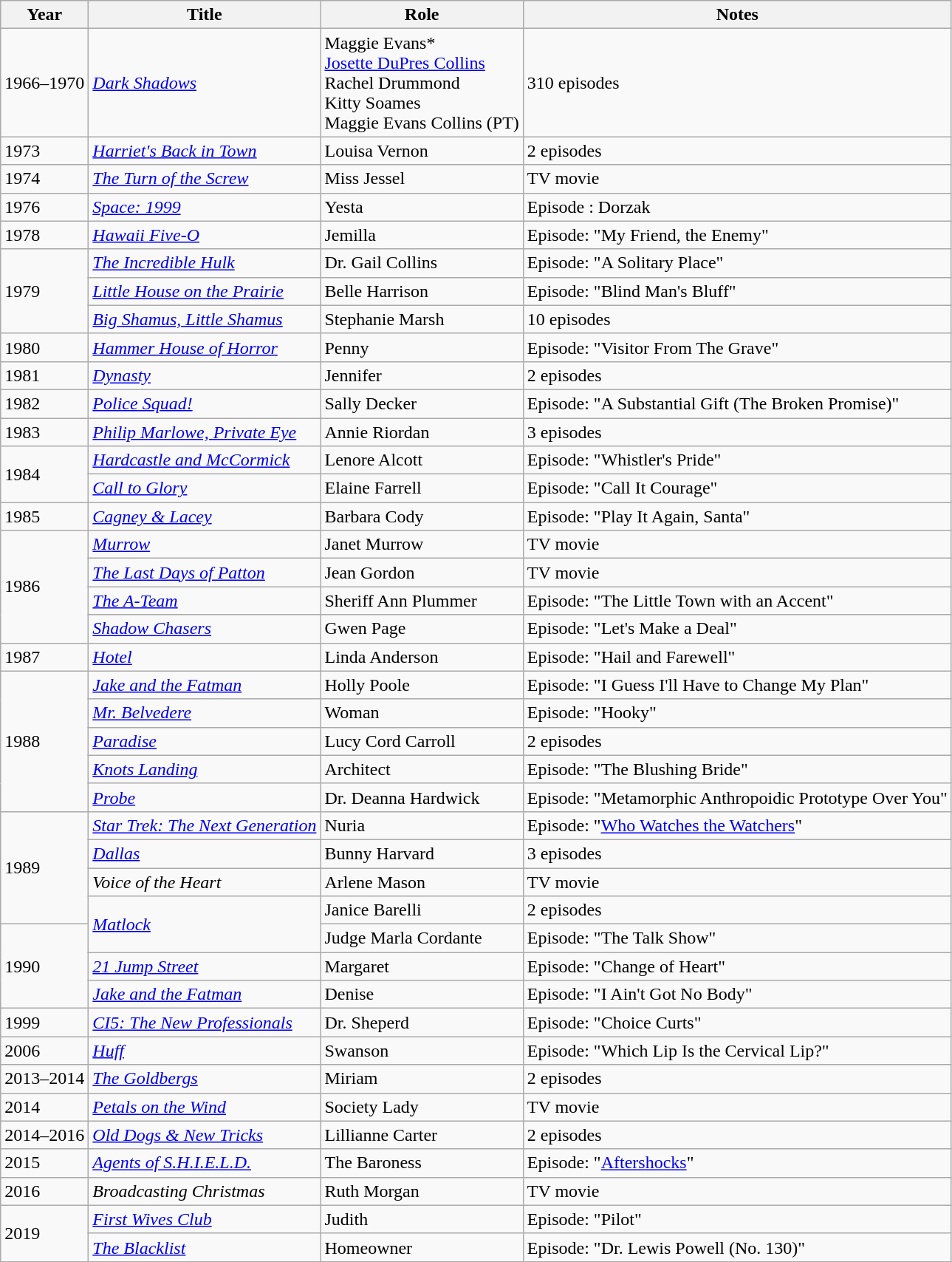<table class="wikitable sortable">
<tr>
<th>Year</th>
<th>Title</th>
<th>Role</th>
<th>Notes</th>
</tr>
<tr>
<td>1966–1970</td>
<td><em><a href='#'>Dark Shadows</a></em></td>
<td>Maggie Evans*<br><a href='#'>Josette DuPres Collins</a><br>Rachel Drummond<br>Kitty Soames<br>Maggie Evans Collins (PT)</td>
<td>310 episodes</td>
</tr>
<tr>
<td>1973</td>
<td><em><a href='#'>Harriet's Back in Town</a></em></td>
<td>Louisa Vernon</td>
<td>2 episodes</td>
</tr>
<tr>
<td>1974</td>
<td><em><a href='#'>The Turn of the Screw</a></em></td>
<td>Miss Jessel</td>
<td>TV movie</td>
</tr>
<tr>
<td>1976</td>
<td><em><a href='#'>Space: 1999</a></em></td>
<td>Yesta</td>
<td>Episode : Dorzak</td>
</tr>
<tr>
<td>1978</td>
<td><em><a href='#'>Hawaii Five-O</a></em></td>
<td>Jemilla</td>
<td>Episode: "My Friend, the Enemy"</td>
</tr>
<tr>
<td rowspan="3">1979</td>
<td><em><a href='#'>The Incredible Hulk</a></em></td>
<td>Dr. Gail Collins</td>
<td>Episode: "A Solitary Place"</td>
</tr>
<tr>
<td><em><a href='#'>Little House on the Prairie</a></em></td>
<td>Belle Harrison</td>
<td>Episode: "Blind Man's Bluff"</td>
</tr>
<tr>
<td><em><a href='#'>Big Shamus, Little Shamus</a></em></td>
<td>Stephanie Marsh</td>
<td>10 episodes</td>
</tr>
<tr>
<td>1980</td>
<td><em><a href='#'>Hammer House of Horror</a></em></td>
<td>Penny</td>
<td>Episode: "Visitor From The Grave"</td>
</tr>
<tr>
<td>1981</td>
<td><em><a href='#'>Dynasty</a></em></td>
<td>Jennifer</td>
<td>2 episodes</td>
</tr>
<tr 1981 Magnum P.I. Black Orchid Christie DeBolt 1 episode>
<td>1982</td>
<td><em><a href='#'>Police Squad!</a></em></td>
<td>Sally Decker</td>
<td>Episode: "A Substantial Gift (The Broken Promise)"</td>
</tr>
<tr>
<td>1983</td>
<td><em><a href='#'>Philip Marlowe, Private Eye</a></em></td>
<td>Annie Riordan</td>
<td>3 episodes</td>
</tr>
<tr>
<td rowspan=2>1984</td>
<td><em><a href='#'>Hardcastle and McCormick</a></em></td>
<td>Lenore Alcott</td>
<td>Episode: "Whistler's Pride"</td>
</tr>
<tr>
<td><em><a href='#'>Call to Glory</a></em></td>
<td>Elaine Farrell</td>
<td>Episode: "Call It Courage"</td>
</tr>
<tr>
<td>1985</td>
<td><em><a href='#'>Cagney & Lacey</a></em></td>
<td>Barbara Cody</td>
<td>Episode: "Play It Again, Santa"</td>
</tr>
<tr>
<td rowspan=4>1986</td>
<td><em><a href='#'>Murrow</a></em></td>
<td>Janet Murrow</td>
<td>TV movie</td>
</tr>
<tr>
<td><em><a href='#'>The Last Days of Patton</a></em></td>
<td>Jean Gordon</td>
<td>TV movie</td>
</tr>
<tr>
<td><em><a href='#'>The A-Team</a></em></td>
<td>Sheriff Ann Plummer</td>
<td>Episode: "The Little Town with an Accent"</td>
</tr>
<tr>
<td><em><a href='#'>Shadow Chasers</a></em></td>
<td>Gwen Page</td>
<td>Episode: "Let's Make a Deal"</td>
</tr>
<tr>
<td>1987</td>
<td><em><a href='#'>Hotel</a></em></td>
<td>Linda Anderson</td>
<td>Episode: "Hail and Farewell"</td>
</tr>
<tr>
<td rowspan=5>1988</td>
<td><em><a href='#'>Jake and the Fatman</a></em></td>
<td>Holly Poole</td>
<td>Episode: "I Guess I'll Have to Change My Plan"</td>
</tr>
<tr>
<td><em><a href='#'>Mr. Belvedere</a></em></td>
<td>Woman</td>
<td>Episode: "Hooky"</td>
</tr>
<tr>
<td><em><a href='#'>Paradise</a></em></td>
<td>Lucy Cord Carroll</td>
<td>2 episodes</td>
</tr>
<tr>
<td><em><a href='#'>Knots Landing</a></em></td>
<td>Architect</td>
<td>Episode: "The Blushing Bride"</td>
</tr>
<tr>
<td><em><a href='#'>Probe</a></em></td>
<td>Dr. Deanna Hardwick</td>
<td>Episode: "Metamorphic Anthropoidic Prototype Over You"</td>
</tr>
<tr>
<td rowspan=4>1989</td>
<td><em><a href='#'>Star Trek: The Next Generation</a></em></td>
<td>Nuria</td>
<td>Episode: "<a href='#'>Who Watches the Watchers</a>"</td>
</tr>
<tr>
<td><em><a href='#'>Dallas</a></em></td>
<td>Bunny Harvard</td>
<td>3 episodes</td>
</tr>
<tr>
<td><em>Voice of the Heart</em></td>
<td>Arlene Mason</td>
<td>TV movie</td>
</tr>
<tr>
<td rowspan=2><em><a href='#'>Matlock</a></em></td>
<td>Janice Barelli</td>
<td>2 episodes</td>
</tr>
<tr>
<td rowspan=3>1990</td>
<td>Judge Marla Cordante</td>
<td>Episode: "The Talk Show"</td>
</tr>
<tr>
<td><em><a href='#'>21 Jump Street</a></em></td>
<td>Margaret</td>
<td>Episode: "Change of Heart"</td>
</tr>
<tr>
<td><em><a href='#'>Jake and the Fatman</a></em></td>
<td>Denise</td>
<td>Episode: "I Ain't Got No Body"</td>
</tr>
<tr>
<td>1999</td>
<td><em><a href='#'>CI5: The New Professionals</a></em></td>
<td>Dr. Sheperd</td>
<td>Episode: "Choice Curts"</td>
</tr>
<tr>
<td>2006</td>
<td><em><a href='#'>Huff</a></em></td>
<td>Swanson</td>
<td>Episode: "Which Lip Is the Cervical Lip?"</td>
</tr>
<tr>
<td>2013–2014</td>
<td><em><a href='#'>The Goldbergs</a></em></td>
<td>Miriam</td>
<td>2 episodes</td>
</tr>
<tr>
<td>2014</td>
<td><em><a href='#'>Petals on the Wind</a></em></td>
<td>Society Lady</td>
<td>TV movie</td>
</tr>
<tr>
<td>2014–2016</td>
<td><em><a href='#'>Old Dogs & New Tricks</a></em></td>
<td>Lillianne Carter</td>
<td>2 episodes</td>
</tr>
<tr>
<td>2015</td>
<td><em><a href='#'>Agents of S.H.I.E.L.D.</a></em></td>
<td>The Baroness</td>
<td>Episode: "<a href='#'>Aftershocks</a>"</td>
</tr>
<tr>
<td>2016</td>
<td><em>Broadcasting Christmas</em></td>
<td>Ruth Morgan</td>
<td>TV movie</td>
</tr>
<tr>
<td rowspan=2>2019</td>
<td><em><a href='#'>First Wives Club</a></em></td>
<td>Judith</td>
<td>Episode: "Pilot"</td>
</tr>
<tr>
<td><em><a href='#'>The Blacklist</a></em></td>
<td>Homeowner</td>
<td>Episode: "Dr. Lewis Powell (No. 130)"</td>
</tr>
</table>
